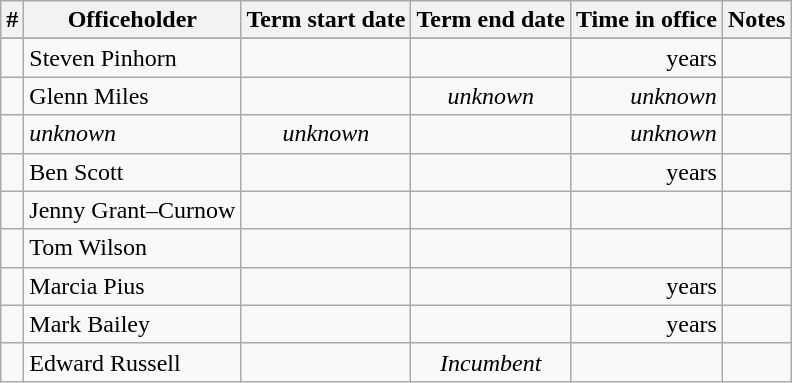<table class='wikitable sortable'>
<tr>
<th>#</th>
<th>Officeholder</th>
<th>Term start date</th>
<th>Term end date</th>
<th>Time in office</th>
<th>Notes</th>
</tr>
<tr>
</tr>
<tr>
<td align=center></td>
<td>Steven Pinhorn</td>
<td align=center></td>
<td align=center></td>
<td align=right> years</td>
<td></td>
</tr>
<tr>
<td align=center></td>
<td>Glenn Miles</td>
<td align=center></td>
<td align=center><em>unknown</em></td>
<td align=right><em>unknown</em></td>
<td></td>
</tr>
<tr>
<td align=center></td>
<td><em>unknown</em></td>
<td align=center><em>unknown</em></td>
<td align=center></td>
<td align=right><em>unknown</em></td>
<td></td>
</tr>
<tr>
<td align=center></td>
<td>Ben Scott</td>
<td align=center></td>
<td align=center></td>
<td align=right> years</td>
<td></td>
</tr>
<tr>
<td align=center></td>
<td>Jenny Grant–Curnow</td>
<td align=center></td>
<td align=center></td>
<td align=right></td>
<td></td>
</tr>
<tr>
<td align=center></td>
<td>Tom Wilson</td>
<td align=center></td>
<td align=center></td>
<td align=right></td>
<td></td>
</tr>
<tr>
<td align=center></td>
<td>Marcia Pius</td>
<td align=center></td>
<td align=center></td>
<td align=right> years</td>
<td></td>
</tr>
<tr>
<td align=center></td>
<td>Mark Bailey</td>
<td align=center></td>
<td align=center></td>
<td align=right> years</td>
<td></td>
</tr>
<tr>
<td align=center></td>
<td>Edward Russell</td>
<td align=center></td>
<td align=center><em>Incumbent</em></td>
<td align=right></td>
<td></td>
</tr>
</table>
